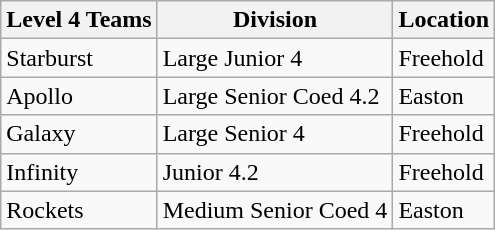<table class="wikitable">
<tr>
<th ->Level 4 Teams</th>
<th>Division</th>
<th>Location</th>
</tr>
<tr>
<td>Starburst</td>
<td>Large Junior 4</td>
<td>Freehold</td>
</tr>
<tr>
<td>Apollo</td>
<td>Large Senior Coed 4.2</td>
<td>Easton</td>
</tr>
<tr>
<td>Galaxy</td>
<td>Large Senior 4</td>
<td>Freehold</td>
</tr>
<tr>
<td>Infinity</td>
<td>Junior 4.2</td>
<td>Freehold</td>
</tr>
<tr>
<td>Rockets</td>
<td>Medium Senior Coed 4</td>
<td>Easton</td>
</tr>
</table>
